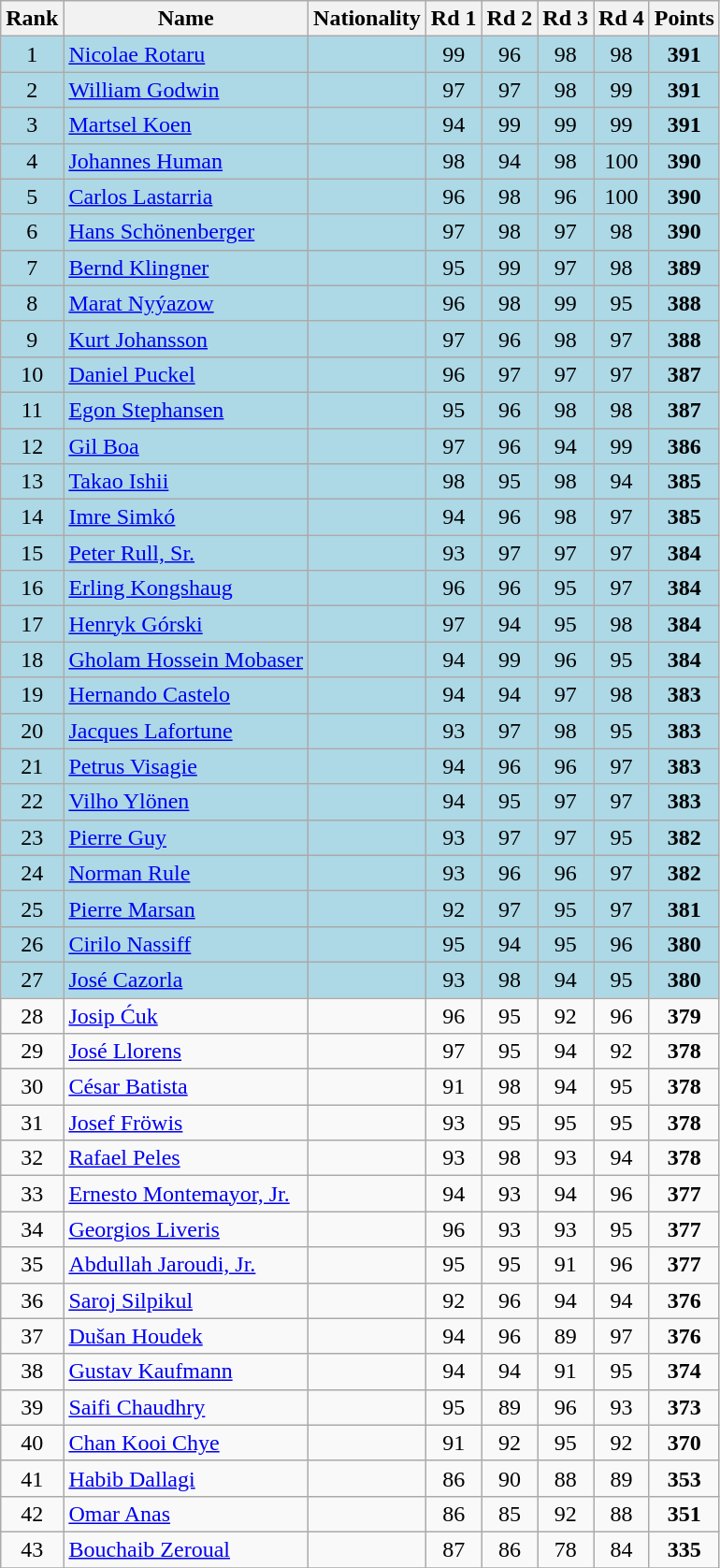<table class="wikitable sortable" style="text-align:center">
<tr>
<th>Rank</th>
<th>Name</th>
<th>Nationality</th>
<th>Rd 1</th>
<th>Rd 2</th>
<th>Rd 3</th>
<th>Rd 4</th>
<th>Points</th>
</tr>
<tr bgcolor=lightblue>
<td>1</td>
<td align=left><a href='#'>Nicolae Rotaru</a></td>
<td align=left></td>
<td>99</td>
<td>96</td>
<td>98</td>
<td>98</td>
<td><strong>391</strong></td>
</tr>
<tr bgcolor=lightblue>
<td>2</td>
<td align=left><a href='#'>William Godwin</a></td>
<td align=left></td>
<td>97</td>
<td>97</td>
<td>98</td>
<td>99</td>
<td><strong>391</strong></td>
</tr>
<tr bgcolor=lightblue>
<td>3</td>
<td align=left><a href='#'>Martsel Koen</a></td>
<td align=left></td>
<td>94</td>
<td>99</td>
<td>99</td>
<td>99</td>
<td><strong>391</strong></td>
</tr>
<tr bgcolor=lightblue>
<td>4</td>
<td align=left><a href='#'>Johannes Human</a></td>
<td align=left></td>
<td>98</td>
<td>94</td>
<td>98</td>
<td>100</td>
<td><strong>390</strong></td>
</tr>
<tr bgcolor=lightblue>
<td>5</td>
<td align=left><a href='#'>Carlos Lastarria</a></td>
<td align=left></td>
<td>96</td>
<td>98</td>
<td>96</td>
<td>100</td>
<td><strong>390</strong></td>
</tr>
<tr bgcolor=lightblue>
<td>6</td>
<td align=left><a href='#'>Hans Schönenberger</a></td>
<td align=left></td>
<td>97</td>
<td>98</td>
<td>97</td>
<td>98</td>
<td><strong>390</strong></td>
</tr>
<tr bgcolor=lightblue>
<td>7</td>
<td align=left><a href='#'>Bernd Klingner</a></td>
<td align=left></td>
<td>95</td>
<td>99</td>
<td>97</td>
<td>98</td>
<td><strong>389</strong></td>
</tr>
<tr bgcolor=lightblue>
<td>8</td>
<td align=left><a href='#'>Marat Nyýazow</a></td>
<td align=left></td>
<td>96</td>
<td>98</td>
<td>99</td>
<td>95</td>
<td><strong>388</strong></td>
</tr>
<tr bgcolor=lightblue>
<td>9</td>
<td align=left><a href='#'>Kurt Johansson</a></td>
<td align=left></td>
<td>97</td>
<td>96</td>
<td>98</td>
<td>97</td>
<td><strong>388</strong></td>
</tr>
<tr bgcolor=lightblue>
<td>10</td>
<td align=left><a href='#'>Daniel Puckel</a></td>
<td align=left></td>
<td>96</td>
<td>97</td>
<td>97</td>
<td>97</td>
<td><strong>387</strong></td>
</tr>
<tr bgcolor=lightblue>
<td>11</td>
<td align=left><a href='#'>Egon Stephansen</a></td>
<td align=left></td>
<td>95</td>
<td>96</td>
<td>98</td>
<td>98</td>
<td><strong>387</strong></td>
</tr>
<tr bgcolor=lightblue>
<td>12</td>
<td align=left><a href='#'>Gil Boa</a></td>
<td align=left></td>
<td>97</td>
<td>96</td>
<td>94</td>
<td>99</td>
<td><strong>386</strong></td>
</tr>
<tr bgcolor=lightblue>
<td>13</td>
<td align=left><a href='#'>Takao Ishii</a></td>
<td align=left></td>
<td>98</td>
<td>95</td>
<td>98</td>
<td>94</td>
<td><strong>385</strong></td>
</tr>
<tr bgcolor=lightblue>
<td>14</td>
<td align=left><a href='#'>Imre Simkó</a></td>
<td align=left></td>
<td>94</td>
<td>96</td>
<td>98</td>
<td>97</td>
<td><strong>385</strong></td>
</tr>
<tr bgcolor=lightblue>
<td>15</td>
<td align=left><a href='#'>Peter Rull, Sr.</a></td>
<td align=left></td>
<td>93</td>
<td>97</td>
<td>97</td>
<td>97</td>
<td><strong>384</strong></td>
</tr>
<tr bgcolor=lightblue>
<td>16</td>
<td align=left><a href='#'>Erling Kongshaug</a></td>
<td align=left></td>
<td>96</td>
<td>96</td>
<td>95</td>
<td>97</td>
<td><strong>384</strong></td>
</tr>
<tr bgcolor=lightblue>
<td>17</td>
<td align=left><a href='#'>Henryk Górski</a></td>
<td align=left></td>
<td>97</td>
<td>94</td>
<td>95</td>
<td>98</td>
<td><strong>384</strong></td>
</tr>
<tr bgcolor=lightblue>
<td>18</td>
<td align=left><a href='#'>Gholam Hossein Mobaser</a></td>
<td align=left></td>
<td>94</td>
<td>99</td>
<td>96</td>
<td>95</td>
<td><strong>384</strong></td>
</tr>
<tr bgcolor=lightblue>
<td>19</td>
<td align=left><a href='#'>Hernando Castelo</a></td>
<td align=left></td>
<td>94</td>
<td>94</td>
<td>97</td>
<td>98</td>
<td><strong>383</strong></td>
</tr>
<tr bgcolor=lightblue>
<td>20</td>
<td align=left><a href='#'>Jacques Lafortune</a></td>
<td align=left></td>
<td>93</td>
<td>97</td>
<td>98</td>
<td>95</td>
<td><strong>383</strong></td>
</tr>
<tr bgcolor=lightblue>
<td>21</td>
<td align=left><a href='#'>Petrus Visagie</a></td>
<td align=left></td>
<td>94</td>
<td>96</td>
<td>96</td>
<td>97</td>
<td><strong>383</strong></td>
</tr>
<tr bgcolor=lightblue>
<td>22</td>
<td align=left><a href='#'>Vilho Ylönen</a></td>
<td align=left></td>
<td>94</td>
<td>95</td>
<td>97</td>
<td>97</td>
<td><strong>383</strong></td>
</tr>
<tr bgcolor=lightblue>
<td>23</td>
<td align=left><a href='#'>Pierre Guy</a></td>
<td align=left></td>
<td>93</td>
<td>97</td>
<td>97</td>
<td>95</td>
<td><strong>382</strong></td>
</tr>
<tr bgcolor=lightblue>
<td>24</td>
<td align=left><a href='#'>Norman Rule</a></td>
<td align=left></td>
<td>93</td>
<td>96</td>
<td>96</td>
<td>97</td>
<td><strong>382</strong></td>
</tr>
<tr bgcolor=lightblue>
<td>25</td>
<td align=left><a href='#'>Pierre Marsan</a></td>
<td align=left></td>
<td>92</td>
<td>97</td>
<td>95</td>
<td>97</td>
<td><strong>381</strong></td>
</tr>
<tr bgcolor=lightblue>
<td>26</td>
<td align=left><a href='#'>Cirilo Nassiff</a></td>
<td align=left></td>
<td>95</td>
<td>94</td>
<td>95</td>
<td>96</td>
<td><strong>380</strong></td>
</tr>
<tr bgcolor=lightblue>
<td>27</td>
<td align=left><a href='#'>José Cazorla</a></td>
<td align=left></td>
<td>93</td>
<td>98</td>
<td>94</td>
<td>95</td>
<td><strong>380</strong></td>
</tr>
<tr>
<td>28</td>
<td align=left><a href='#'>Josip Ćuk</a></td>
<td align=left></td>
<td>96</td>
<td>95</td>
<td>92</td>
<td>96</td>
<td><strong>379</strong></td>
</tr>
<tr>
<td>29</td>
<td align=left><a href='#'>José Llorens</a></td>
<td align=left></td>
<td>97</td>
<td>95</td>
<td>94</td>
<td>92</td>
<td><strong>378</strong></td>
</tr>
<tr>
<td>30</td>
<td align=left><a href='#'>César Batista</a></td>
<td align=left></td>
<td>91</td>
<td>98</td>
<td>94</td>
<td>95</td>
<td><strong>378</strong></td>
</tr>
<tr>
<td>31</td>
<td align=left><a href='#'>Josef Fröwis</a></td>
<td align=left></td>
<td>93</td>
<td>95</td>
<td>95</td>
<td>95</td>
<td><strong>378</strong></td>
</tr>
<tr>
<td>32</td>
<td align=left><a href='#'>Rafael Peles</a></td>
<td align=left></td>
<td>93</td>
<td>98</td>
<td>93</td>
<td>94</td>
<td><strong>378</strong></td>
</tr>
<tr>
<td>33</td>
<td align=left><a href='#'>Ernesto Montemayor, Jr.</a></td>
<td align=left></td>
<td>94</td>
<td>93</td>
<td>94</td>
<td>96</td>
<td><strong>377</strong></td>
</tr>
<tr>
<td>34</td>
<td align=left><a href='#'>Georgios Liveris</a></td>
<td align=left></td>
<td>96</td>
<td>93</td>
<td>93</td>
<td>95</td>
<td><strong>377</strong></td>
</tr>
<tr>
<td>35</td>
<td align=left><a href='#'>Abdullah Jaroudi, Jr.</a></td>
<td align=left></td>
<td>95</td>
<td>95</td>
<td>91</td>
<td>96</td>
<td><strong>377</strong></td>
</tr>
<tr>
<td>36</td>
<td align=left><a href='#'>Saroj Silpikul</a></td>
<td align=left></td>
<td>92</td>
<td>96</td>
<td>94</td>
<td>94</td>
<td><strong>376</strong></td>
</tr>
<tr>
<td>37</td>
<td align=left><a href='#'>Dušan Houdek</a></td>
<td align=left></td>
<td>94</td>
<td>96</td>
<td>89</td>
<td>97</td>
<td><strong>376</strong></td>
</tr>
<tr>
<td>38</td>
<td align=left><a href='#'>Gustav Kaufmann</a></td>
<td align=left></td>
<td>94</td>
<td>94</td>
<td>91</td>
<td>95</td>
<td><strong>374</strong></td>
</tr>
<tr>
<td>39</td>
<td align=left><a href='#'>Saifi Chaudhry</a></td>
<td align=left></td>
<td>95</td>
<td>89</td>
<td>96</td>
<td>93</td>
<td><strong>373</strong></td>
</tr>
<tr>
<td>40</td>
<td align=left><a href='#'>Chan Kooi Chye</a></td>
<td align=left></td>
<td>91</td>
<td>92</td>
<td>95</td>
<td>92</td>
<td><strong>370</strong></td>
</tr>
<tr>
<td>41</td>
<td align=left><a href='#'>Habib Dallagi</a></td>
<td align=left></td>
<td>86</td>
<td>90</td>
<td>88</td>
<td>89</td>
<td><strong>353</strong></td>
</tr>
<tr>
<td>42</td>
<td align=left><a href='#'>Omar Anas</a></td>
<td align=left></td>
<td>86</td>
<td>85</td>
<td>92</td>
<td>88</td>
<td><strong>351</strong></td>
</tr>
<tr>
<td>43</td>
<td align=left><a href='#'>Bouchaib Zeroual</a></td>
<td align=left></td>
<td>87</td>
<td>86</td>
<td>78</td>
<td>84</td>
<td><strong>335</strong></td>
</tr>
<tr>
</tr>
</table>
